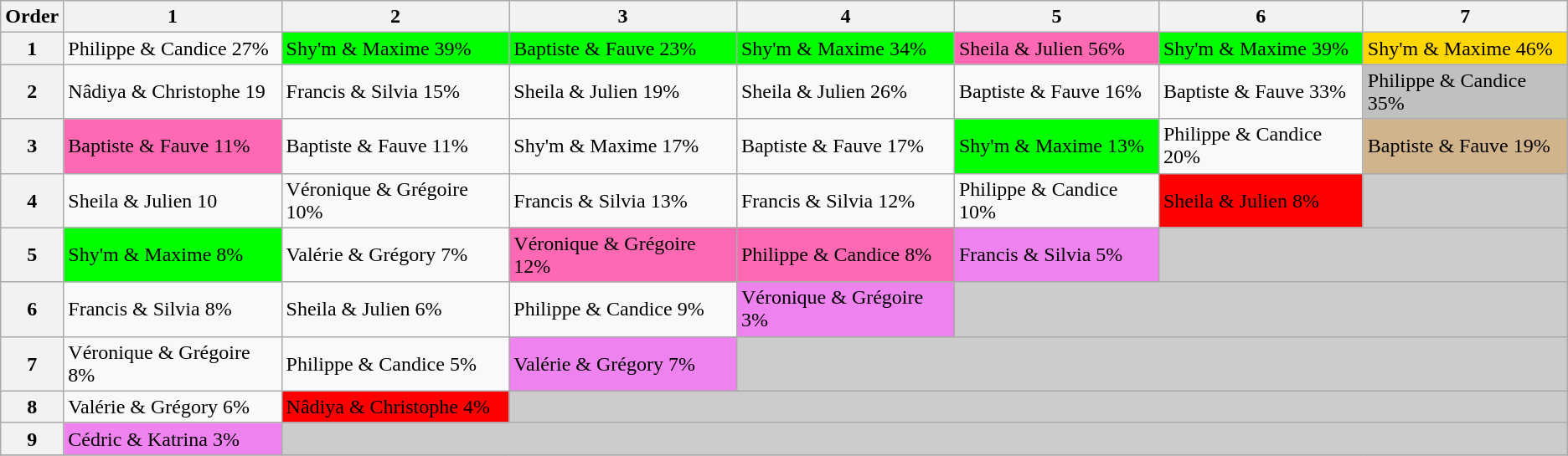<table class="wikitable">
<tr>
<th>Order</th>
<th>1</th>
<th>2</th>
<th>3</th>
<th>4</th>
<th>5</th>
<th>6</th>
<th>7</th>
</tr>
<tr>
<th>1</th>
<td>Philippe & Candice 27%</td>
<td bgcolor="lime">Shy'm & Maxime 39%</td>
<td bgcolor="lime">Baptiste & Fauve 23%</td>
<td bgcolor="lime">Shy'm & Maxime 34%</td>
<td bgcolor="hotpink">Sheila & Julien 56%</td>
<td bgcolor="lime">Shy'm & Maxime 39%</td>
<td bgcolor="gold">Shy'm & Maxime 46%</td>
</tr>
<tr>
<th>2</th>
<td>Nâdiya & Christophe 19</td>
<td>Francis & Silvia 15%</td>
<td>Sheila & Julien 19%</td>
<td>Sheila & Julien 26%</td>
<td>Baptiste & Fauve 16%</td>
<td>Baptiste & Fauve 33%</td>
<td bgcolor="silver">Philippe & Candice 35%</td>
</tr>
<tr>
<th>3</th>
<td bgcolor="hotpink">Baptiste & Fauve 11%</td>
<td>Baptiste & Fauve 11%</td>
<td>Shy'm & Maxime 17%</td>
<td>Baptiste & Fauve 17%</td>
<td bgcolor="lime">Shy'm & Maxime 13%</td>
<td>Philippe & Candice 20%</td>
<td bgcolor="tan">Baptiste & Fauve 19%</td>
</tr>
<tr>
<th>4</th>
<td>Sheila & Julien 10</td>
<td>Véronique & Grégoire 10%</td>
<td>Francis & Silvia 13%</td>
<td>Francis & Silvia 12%</td>
<td>Philippe & Candice 10%</td>
<td bgcolor="red">Sheila & Julien 8%</td>
<td bgcolor="#CCCCCC" colspan="1"></td>
</tr>
<tr>
<th>5</th>
<td bgcolor="lime">Shy'm & Maxime 8%</td>
<td>Valérie & Grégory 7%</td>
<td bgcolor="hotpink">Véronique & Grégoire 12%</td>
<td bgcolor="hotpink">Philippe & Candice 8%</td>
<td bgcolor="violet">Francis & Silvia 5%</td>
<td bgcolor="#CCCCCC" colspan="2"></td>
</tr>
<tr>
<th>6</th>
<td>Francis & Silvia 8%</td>
<td>Sheila & Julien 6%</td>
<td>Philippe & Candice 9%</td>
<td bgcolor="violet">Véronique & Grégoire 3%</td>
<td bgcolor="#CCCCCC" colspan="3"></td>
</tr>
<tr>
<th>7</th>
<td>Véronique & Grégoire 8%</td>
<td>Philippe & Candice 5%</td>
<td bgcolor="violet">Valérie & Grégory 7%</td>
<td bgcolor="#CCCCCC" colspan="4"></td>
</tr>
<tr>
<th>8</th>
<td>Valérie & Grégory 6%</td>
<td bgcolor="red">Nâdiya & Christophe 4%</td>
<td bgcolor="#CCCCCC" colspan="5"></td>
</tr>
<tr>
<th>9</th>
<td bgcolor="violet">Cédric & Katrina 3%</td>
<td bgcolor="#CCCCCC" colspan="6"></td>
</tr>
<tr>
</tr>
</table>
